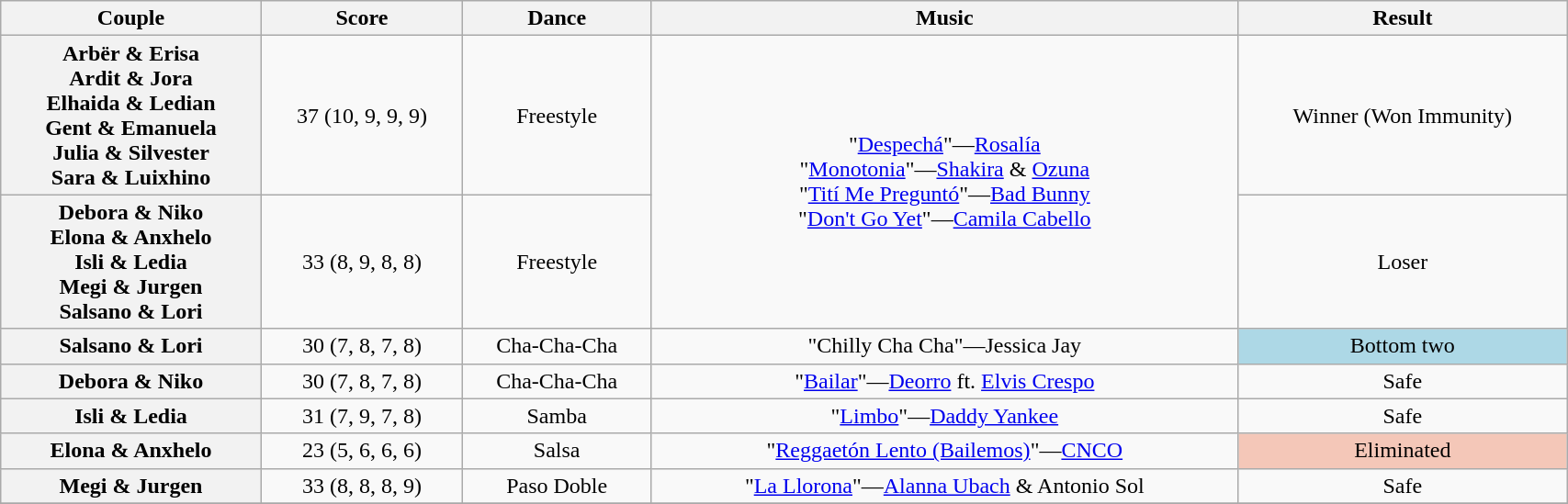<table class="wikitable sortable" style="text-align:center; width: 90%">
<tr>
<th scope="col">Couple</th>
<th scope="col">Score</th>
<th scope="col" class="unsortable">Dance</th>
<th scope="col" class="unsortable">Music</th>
<th scope="col" class="unsortable">Result</th>
</tr>
<tr>
<th scope="row">Arbër & Erisa<br>Ardit & Jora<br>Elhaida & Ledian<br>Gent & Emanuela<br>Julia & Silvester<br>Sara & Luixhino</th>
<td>37 (10, 9, 9, 9)</td>
<td>Freestyle</td>
<td rowspan="2">"<a href='#'>Despechá</a>"—<a href='#'>Rosalía</a><br>"<a href='#'>Monotonia</a>"—<a href='#'>Shakira</a> & <a href='#'>Ozuna</a><br>"<a href='#'>Tití Me Preguntó</a>"—<a href='#'>Bad Bunny</a><br>"<a href='#'>Don't Go Yet</a>"—<a href='#'>Camila Cabello</a></td>
<td>Winner (Won Immunity)</td>
</tr>
<tr>
<th scope="row">Debora & Niko<br>Elona & Anxhelo<br>Isli & Ledia<br>Megi & Jurgen<br>Salsano & Lori</th>
<td>33 (8, 9, 8, 8)</td>
<td>Freestyle</td>
<td>Loser</td>
</tr>
<tr>
<th scope="row">Salsano & Lori</th>
<td>30 (7, 8, 7, 8)</td>
<td>Cha-Cha-Cha</td>
<td>"Chilly Cha Cha"—Jessica Jay</td>
<td bgcolor=lightblue>Bottom two</td>
</tr>
<tr>
<th scope="row">Debora & Niko</th>
<td>30 (7, 8, 7, 8)</td>
<td>Cha-Cha-Cha</td>
<td>"<a href='#'>Bailar</a>"—<a href='#'>Deorro</a> ft. <a href='#'>Elvis Crespo</a></td>
<td>Safe</td>
</tr>
<tr>
<th scope="row">Isli & Ledia</th>
<td>31 (7, 9, 7, 8)</td>
<td>Samba</td>
<td>"<a href='#'>Limbo</a>"—<a href='#'>Daddy Yankee</a></td>
<td>Safe</td>
</tr>
<tr>
<th scope="row">Elona & Anxhelo</th>
<td>23 (5, 6, 6, 6)</td>
<td>Salsa</td>
<td>"<a href='#'>Reggaetón Lento (Bailemos)</a>"—<a href='#'>CNCO</a></td>
<td bgcolor= f4c7b8>Eliminated</td>
</tr>
<tr>
<th scope="row">Megi & Jurgen</th>
<td>33 (8, 8, 8, 9)</td>
<td>Paso Doble</td>
<td>"<a href='#'>La Llorona</a>"—<a href='#'>Alanna Ubach</a> & Antonio Sol</td>
<td>Safe</td>
</tr>
<tr>
</tr>
</table>
